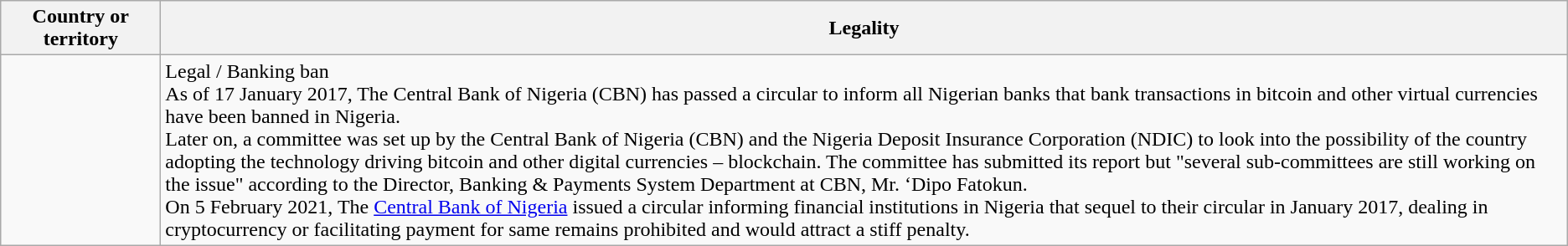<table class="wikitable sortable" style="text-align:left">
<tr>
<th style="width:120px;"><strong>Country or territory</strong></th>
<th><strong>Legality</strong></th>
</tr>
<tr>
<td></td>
<td> Legal /  Banking ban<br>As of 17 January 2017, The Central Bank of Nigeria (CBN) has passed a circular to inform all Nigerian banks that bank transactions in bitcoin and other virtual currencies have been banned in Nigeria.<br>Later on, a committee was set up by the Central Bank of Nigeria (CBN) and the Nigeria Deposit Insurance Corporation (NDIC) to look into the possibility of the country adopting the technology driving bitcoin and other digital currencies – blockchain. The committee has submitted its report but "several sub-committees are still working on the issue" according to the Director, Banking & Payments System Department at CBN, Mr. ‘Dipo Fatokun.<br>On 5 February 2021, The <a href='#'>Central Bank of Nigeria</a> issued a circular informing financial institutions in Nigeria that sequel to their circular in January 2017, dealing in cryptocurrency or facilitating payment for same remains prohibited and would attract a stiff penalty.</td>
</tr>
</table>
